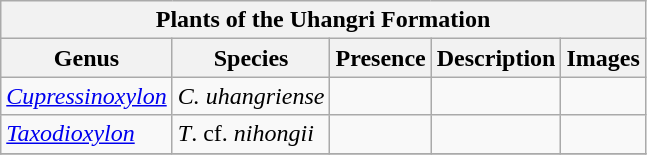<table class="wikitable" align="center">
<tr>
<th colspan="5" align="center"><strong>Plants of the Uhangri Formation</strong></th>
</tr>
<tr>
<th>Genus</th>
<th>Species</th>
<th>Presence</th>
<th>Description</th>
<th>Images</th>
</tr>
<tr>
<td><em><a href='#'>Cupressinoxylon</a></em></td>
<td><em>C. uhangriense</em></td>
<td></td>
<td></td>
<td></td>
</tr>
<tr>
<td><em><a href='#'>Taxodioxylon</a></em></td>
<td><em>T</em>. cf. <em>nihongii</em></td>
<td></td>
<td></td>
<td></td>
</tr>
<tr>
</tr>
</table>
